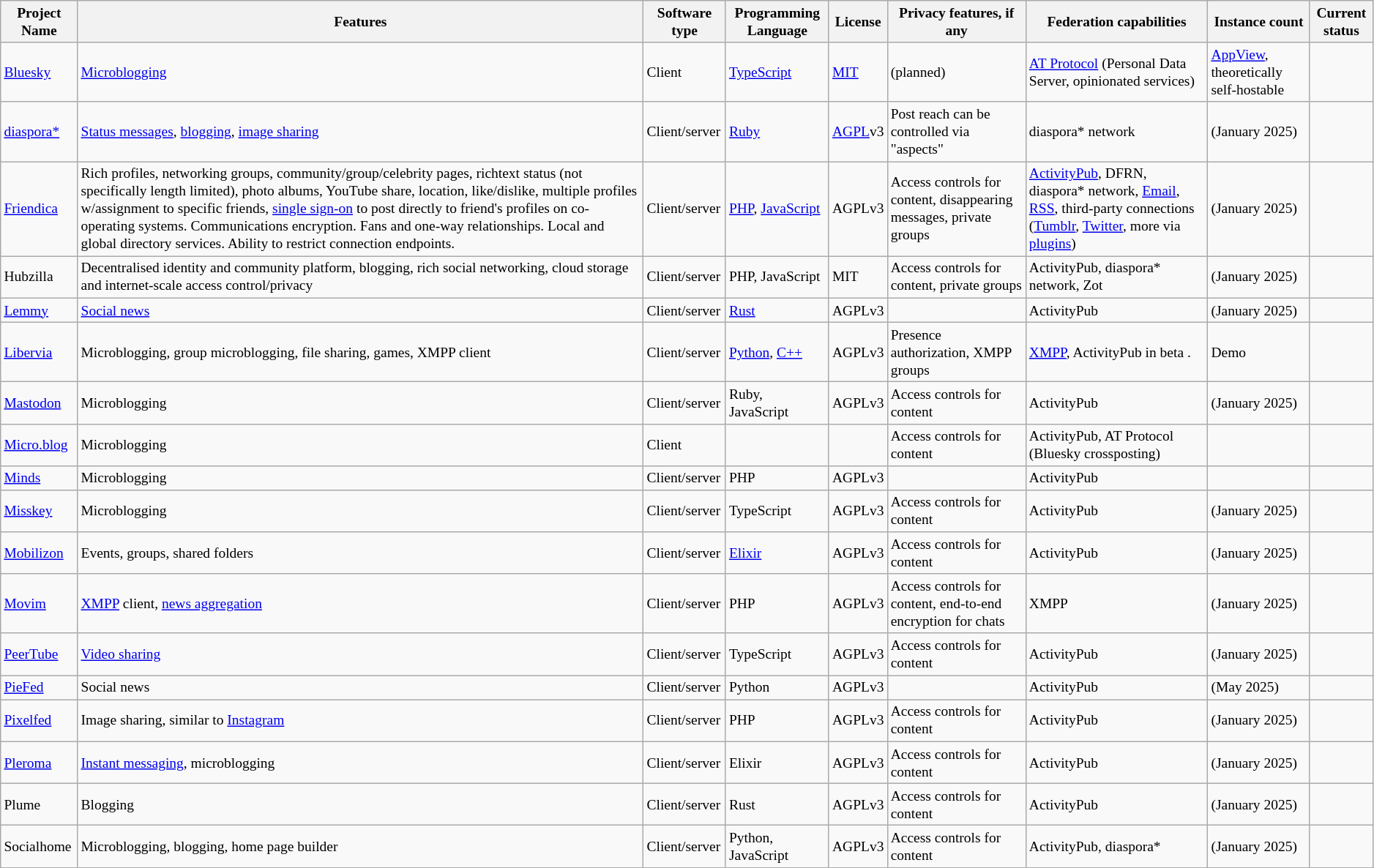<table class="wikitable sortable" style="font-size: small;">
<tr>
<th scope=col>Project Name</th>
<th scope=col>Features</th>
<th scope=col>Software type</th>
<th scope=col>Programming Language</th>
<th scope=col>License</th>
<th scope=col>Privacy features, if any</th>
<th scope=col>Federation capabilities</th>
<th scope=col data-sort-type="number">Instance count</th>
<th scope=col>Current status</th>
</tr>
<tr>
<td><a href='#'>Bluesky</a></td>
<td><a href='#'>Microblogging</a></td>
<td>Client</td>
<td><a href='#'>TypeScript</a></td>
<td><a href='#'>MIT</a></td>
<td> (planned)</td>
<td><a href='#'>AT Protocol</a> (Personal Data Server, opinionated services)</td>
<td> <a href='#'>AppView</a>, theoretically self-hostable</td>
<td></td>
</tr>
<tr>
<td><a href='#'>diaspora*</a></td>
<td><a href='#'>Status messages</a>, <a href='#'>blogging</a>, <a href='#'>image sharing</a></td>
<td>Client/server</td>
<td><a href='#'>Ruby</a></td>
<td><a href='#'>AGPL</a>v3</td>
<td>Post reach can be controlled via "aspects"</td>
<td>diaspora* network</td>
<td> (January 2025)</td>
<td></td>
</tr>
<tr>
<td><a href='#'>Friendica</a></td>
<td>Rich profiles, networking groups, community/group/celebrity pages, richtext status (not specifically length limited), photo albums, YouTube share, location, like/dislike, multiple profiles w/assignment to specific friends, <a href='#'>single sign-on</a> to post directly to friend's profiles on co-operating systems. Communications encryption. Fans and one-way relationships. Local and global directory services. Ability to restrict connection endpoints.</td>
<td>Client/server</td>
<td><a href='#'>PHP</a>, <a href='#'>JavaScript</a></td>
<td>AGPLv3</td>
<td>Access controls for content, disappearing messages, private groups</td>
<td><a href='#'>ActivityPub</a>, DFRN, diaspora* network, <a href='#'>Email</a>, <a href='#'>RSS</a>, third-party connections (<a href='#'>Tumblr</a>, <a href='#'>Twitter</a>, more via <a href='#'>plugins</a>)</td>
<td> (January 2025)</td>
<td></td>
</tr>
<tr>
<td>Hubzilla</td>
<td>Decentralised identity and community platform, blogging, rich social networking, cloud storage and internet-scale access control/privacy</td>
<td>Client/server</td>
<td>PHP, JavaScript</td>
<td>MIT</td>
<td>Access controls for content, private groups</td>
<td>ActivityPub, diaspora* network, Zot</td>
<td> (January 2025)</td>
<td></td>
</tr>
<tr>
<td><a href='#'>Lemmy</a></td>
<td><a href='#'>Social news</a></td>
<td>Client/server</td>
<td><a href='#'>Rust</a></td>
<td>AGPLv3</td>
<td></td>
<td>ActivityPub</td>
<td> (January 2025)</td>
<td></td>
</tr>
<tr>
<td><a href='#'>Libervia</a></td>
<td>Microblogging, group microblogging, file sharing, games, XMPP client</td>
<td>Client/server</td>
<td><a href='#'>Python</a>, <a href='#'>C++</a></td>
<td>AGPLv3</td>
<td>Presence authorization, XMPP groups</td>
<td><a href='#'>XMPP</a>, ActivityPub in beta .</td>
<td>Demo</td>
<td></td>
</tr>
<tr>
<td><a href='#'>Mastodon</a></td>
<td>Microblogging</td>
<td>Client/server</td>
<td>Ruby, JavaScript</td>
<td>AGPLv3</td>
<td>Access controls for content</td>
<td>ActivityPub</td>
<td> (January 2025)</td>
<td></td>
</tr>
<tr>
<td><a href='#'>Micro.blog</a></td>
<td>Microblogging</td>
<td>Client</td>
<td></td>
<td></td>
<td>Access controls for content</td>
<td>ActivityPub, AT Protocol (Bluesky crossposting)</td>
<td></td>
<td></td>
</tr>
<tr>
<td><a href='#'>Minds</a></td>
<td>Microblogging</td>
<td>Client/server</td>
<td>PHP</td>
<td>AGPLv3</td>
<td></td>
<td>ActivityPub</td>
<td></td>
<td></td>
</tr>
<tr>
<td><a href='#'>Misskey</a></td>
<td>Microblogging</td>
<td>Client/server</td>
<td>TypeScript</td>
<td>AGPLv3</td>
<td>Access controls for content</td>
<td>ActivityPub</td>
<td> (January 2025)</td>
<td></td>
</tr>
<tr>
<td><a href='#'>Mobilizon</a></td>
<td>Events, groups, shared folders</td>
<td>Client/server</td>
<td><a href='#'>Elixir</a></td>
<td>AGPLv3</td>
<td>Access controls for content</td>
<td>ActivityPub</td>
<td> (January 2025)</td>
<td></td>
</tr>
<tr>
<td><a href='#'>Movim</a></td>
<td><a href='#'>XMPP</a> client, <a href='#'>news aggregation</a></td>
<td>Client/server</td>
<td>PHP</td>
<td>AGPLv3</td>
<td>Access controls for content, end-to-end encryption for chats</td>
<td>XMPP</td>
<td> (January 2025)</td>
<td></td>
</tr>
<tr>
<td><a href='#'>PeerTube</a></td>
<td><a href='#'>Video sharing</a></td>
<td>Client/server</td>
<td>TypeScript</td>
<td>AGPLv3</td>
<td>Access controls for content</td>
<td>ActivityPub</td>
<td> (January 2025)</td>
<td></td>
</tr>
<tr>
<td><a href='#'>PieFed</a></td>
<td>Social news</td>
<td>Client/server</td>
<td>Python</td>
<td>AGPLv3</td>
<td></td>
<td>ActivityPub</td>
<td> (May 2025)</td>
<td></td>
</tr>
<tr>
<td><a href='#'>Pixelfed</a></td>
<td>Image sharing, similar to <a href='#'>Instagram</a></td>
<td>Client/server</td>
<td>PHP</td>
<td>AGPLv3</td>
<td>Access controls for content</td>
<td>ActivityPub</td>
<td> (January 2025)</td>
<td></td>
</tr>
<tr>
<td><a href='#'>Pleroma</a></td>
<td><a href='#'>Instant messaging</a>, microblogging</td>
<td>Client/server</td>
<td>Elixir</td>
<td>AGPLv3</td>
<td>Access controls for content</td>
<td>ActivityPub</td>
<td> (January 2025)</td>
<td></td>
</tr>
<tr>
<td>Plume</td>
<td>Blogging</td>
<td>Client/server</td>
<td>Rust</td>
<td>AGPLv3</td>
<td>Access controls for content</td>
<td>ActivityPub</td>
<td> (January 2025)</td>
<td></td>
</tr>
<tr>
<td>Socialhome</td>
<td>Microblogging, blogging, home page builder</td>
<td>Client/server</td>
<td>Python, JavaScript</td>
<td>AGPLv3</td>
<td>Access controls for content</td>
<td>ActivityPub, diaspora*</td>
<td> (January 2025)</td>
<td></td>
</tr>
</table>
